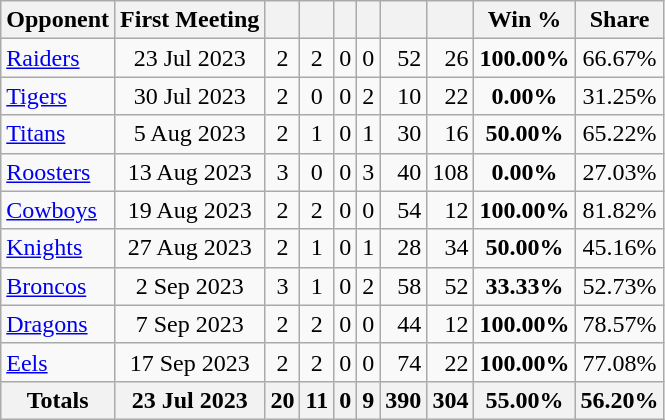<table class="wikitable sortable" style="text-align:center;">
<tr>
<th>Opponent</th>
<th>First Meeting</th>
<th></th>
<th></th>
<th></th>
<th></th>
<th></th>
<th></th>
<th>Win %</th>
<th>Share</th>
</tr>
<tr>
<td align=left> <a href='#'>Raiders</a></td>
<td>23 Jul 2023</td>
<td>2</td>
<td>2</td>
<td>0</td>
<td>0</td>
<td align=right>52</td>
<td align=right>26</td>
<td><strong>100.00%</strong></td>
<td>66.67%</td>
</tr>
<tr>
<td align=left> <a href='#'>Tigers</a></td>
<td>30 Jul 2023</td>
<td>2</td>
<td>0</td>
<td>0</td>
<td>2</td>
<td align=right>10</td>
<td align=right>22</td>
<td><strong>0.00%</strong></td>
<td>31.25%</td>
</tr>
<tr>
<td align=left> <a href='#'>Titans</a></td>
<td>5 Aug 2023</td>
<td>2</td>
<td>1</td>
<td>0</td>
<td>1</td>
<td align=right>30</td>
<td align=right>16</td>
<td><strong>50.00%</strong></td>
<td>65.22%</td>
</tr>
<tr>
<td align=left> <a href='#'>Roosters</a></td>
<td>13 Aug 2023</td>
<td>3</td>
<td>0</td>
<td>0</td>
<td>3</td>
<td align=right>40</td>
<td align=right>108</td>
<td><strong>0.00%</strong></td>
<td>27.03%</td>
</tr>
<tr>
<td align=left> <a href='#'>Cowboys</a></td>
<td>19 Aug 2023</td>
<td>2</td>
<td>2</td>
<td>0</td>
<td>0</td>
<td align=right>54</td>
<td align=right>12</td>
<td><strong>100.00%</strong></td>
<td>81.82%</td>
</tr>
<tr>
<td align=left> <a href='#'>Knights</a></td>
<td>27 Aug 2023</td>
<td>2</td>
<td>1</td>
<td>0</td>
<td>1</td>
<td align=right>28</td>
<td align=right>34</td>
<td><strong>50.00%</strong></td>
<td>45.16%</td>
</tr>
<tr>
<td align=left> <a href='#'>Broncos</a></td>
<td>2 Sep 2023</td>
<td>3</td>
<td>1</td>
<td>0</td>
<td>2</td>
<td align=right>58</td>
<td align=right>52</td>
<td><strong>33.33%</strong></td>
<td>52.73%</td>
</tr>
<tr>
<td align=left> <a href='#'>Dragons</a></td>
<td>7 Sep 2023</td>
<td>2</td>
<td>2</td>
<td>0</td>
<td>0</td>
<td align=right>44</td>
<td align=right>12</td>
<td><strong>100.00%</strong></td>
<td>78.57%</td>
</tr>
<tr>
<td align=left> <a href='#'>Eels</a></td>
<td>17 Sep 2023</td>
<td>2</td>
<td>2</td>
<td>0</td>
<td>0</td>
<td align=right>74</td>
<td align=right>22</td>
<td><strong>100.00%</strong></td>
<td>77.08%</td>
</tr>
<tr>
<th align=left>Totals</th>
<th>23 Jul 2023</th>
<th>20</th>
<th>11</th>
<th>0</th>
<th>9</th>
<th style="text-align:right;">390</th>
<th style="text-align:right;">304</th>
<th><strong>55.00%</strong></th>
<th>56.20%</th>
</tr>
</table>
